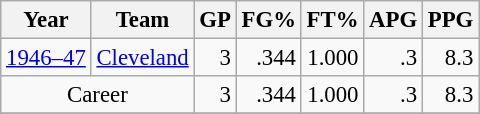<table class="wikitable sortable" style="font-size:95%; text-align:right;">
<tr>
<th>Year</th>
<th>Team</th>
<th>GP</th>
<th>FG%</th>
<th>FT%</th>
<th>APG</th>
<th>PPG</th>
</tr>
<tr>
<td style="text-align:left;"><a href='#'>1946–47</a></td>
<td style="text-align:left;"><a href='#'>Cleveland</a></td>
<td>3</td>
<td>.344</td>
<td>1.000</td>
<td>.3</td>
<td>8.3</td>
</tr>
<tr>
<td style="text-align:center;" colspan="2">Career</td>
<td>3</td>
<td>.344</td>
<td>1.000</td>
<td>.3</td>
<td>8.3</td>
</tr>
<tr>
</tr>
</table>
